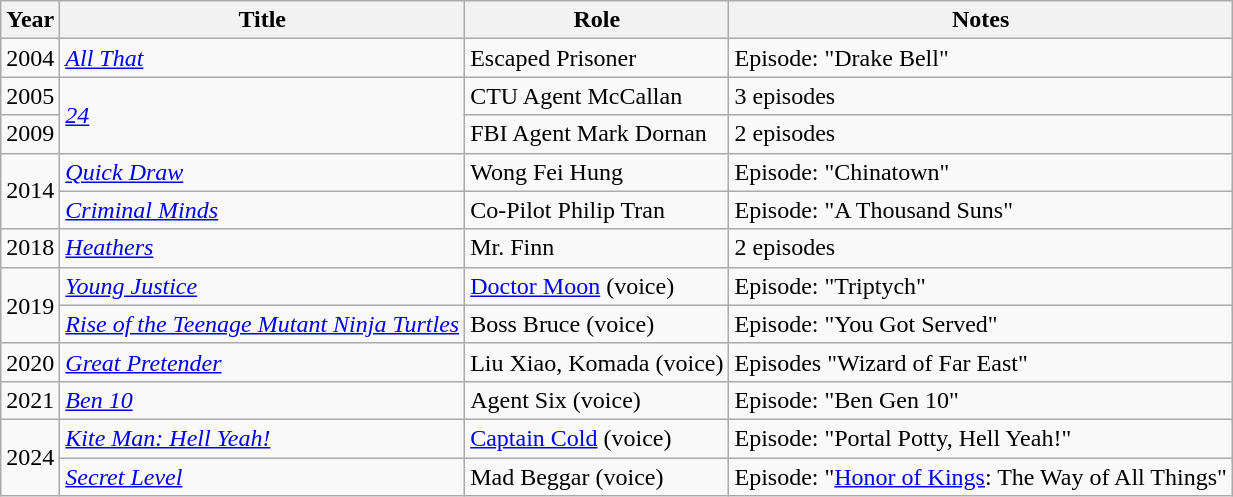<table class="wikitable sortable">
<tr>
<th>Year</th>
<th>Title</th>
<th>Role</th>
<th>Notes</th>
</tr>
<tr>
<td>2004</td>
<td><em><a href='#'>All That</a></em></td>
<td>Escaped Prisoner</td>
<td>Episode: "Drake Bell"</td>
</tr>
<tr>
<td>2005</td>
<td rowspan="2"><em><a href='#'>24</a></em></td>
<td>CTU Agent McCallan</td>
<td>3 episodes</td>
</tr>
<tr>
<td>2009</td>
<td>FBI Agent Mark Dornan</td>
<td>2 episodes</td>
</tr>
<tr>
<td rowspan="2">2014</td>
<td><em><a href='#'>Quick Draw</a></em></td>
<td>Wong Fei Hung</td>
<td>Episode: "Chinatown"</td>
</tr>
<tr>
<td><em><a href='#'>Criminal Minds</a></em></td>
<td>Co-Pilot Philip Tran</td>
<td>Episode: "A Thousand Suns"</td>
</tr>
<tr>
<td>2018</td>
<td><em><a href='#'>Heathers</a></em></td>
<td>Mr. Finn</td>
<td>2 episodes</td>
</tr>
<tr>
<td rowspan="2">2019</td>
<td><em><a href='#'>Young Justice</a></em></td>
<td><a href='#'>Doctor Moon</a> (voice)</td>
<td>Episode: "Triptych"</td>
</tr>
<tr>
<td><em><a href='#'>Rise of the Teenage Mutant Ninja Turtles</a></em></td>
<td>Boss Bruce (voice)</td>
<td>Episode: "You Got Served"</td>
</tr>
<tr>
<td>2020</td>
<td><em><a href='#'>Great Pretender</a></em></td>
<td>Liu Xiao, Komada (voice)</td>
<td>Episodes "Wizard of Far East"</td>
</tr>
<tr>
<td>2021</td>
<td><em><a href='#'>Ben 10</a></em></td>
<td>Agent Six (voice)</td>
<td>Episode: "Ben Gen 10"</td>
</tr>
<tr>
<td rowspan="2">2024</td>
<td><em><a href='#'>Kite Man: Hell Yeah!</a></em></td>
<td><a href='#'>Captain Cold</a> (voice)</td>
<td>Episode: "Portal Potty, Hell Yeah!"</td>
</tr>
<tr>
<td><em><a href='#'>Secret Level</a></em></td>
<td>Mad Beggar (voice)</td>
<td>Episode: "<a href='#'>Honor of Kings</a>: The Way of All Things"</td>
</tr>
</table>
